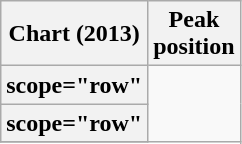<table class="wikitable sortable plainrowheaders">
<tr>
<th scope="col">Chart (2013)</th>
<th scope="col">Peak<br>position</th>
</tr>
<tr>
<th>scope="row"</th>
</tr>
<tr>
<th>scope="row"</th>
</tr>
<tr>
</tr>
</table>
